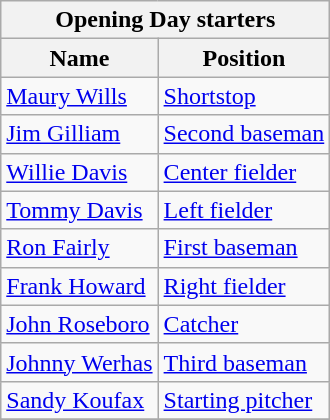<table class="wikitable" style="text-align:left">
<tr>
<th colspan="2">Opening Day starters</th>
</tr>
<tr>
<th>Name</th>
<th>Position</th>
</tr>
<tr>
<td><a href='#'>Maury Wills</a></td>
<td><a href='#'>Shortstop</a></td>
</tr>
<tr>
<td><a href='#'>Jim Gilliam</a></td>
<td><a href='#'>Second baseman</a></td>
</tr>
<tr>
<td><a href='#'>Willie Davis</a></td>
<td><a href='#'>Center fielder</a></td>
</tr>
<tr>
<td><a href='#'>Tommy Davis</a></td>
<td><a href='#'>Left fielder</a></td>
</tr>
<tr>
<td><a href='#'>Ron Fairly</a></td>
<td><a href='#'>First baseman</a></td>
</tr>
<tr>
<td><a href='#'>Frank Howard</a></td>
<td><a href='#'>Right fielder</a></td>
</tr>
<tr>
<td><a href='#'>John Roseboro</a></td>
<td><a href='#'>Catcher</a></td>
</tr>
<tr>
<td><a href='#'>Johnny Werhas</a></td>
<td><a href='#'>Third baseman</a></td>
</tr>
<tr>
<td><a href='#'>Sandy Koufax</a></td>
<td><a href='#'>Starting pitcher</a></td>
</tr>
<tr>
</tr>
</table>
